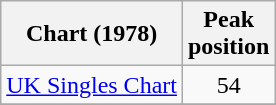<table class="wikitable">
<tr>
<th>Chart (1978)</th>
<th>Peak<br>position</th>
</tr>
<tr>
<td><a href='#'>UK Singles Chart</a></td>
<td style="text-align:center;">54</td>
</tr>
<tr>
</tr>
</table>
